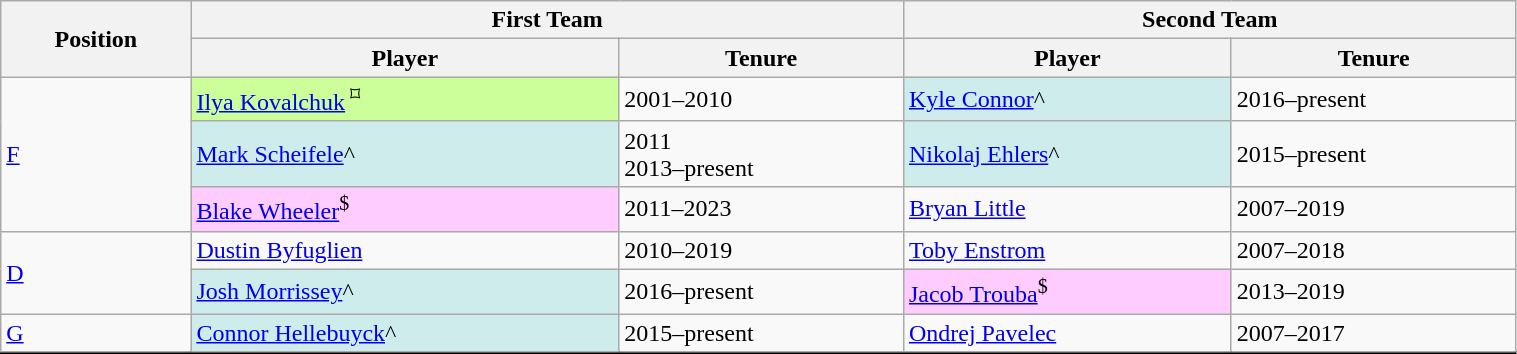<table class="wikitable" style="width:80%">
<tr>
<th rowspan=2>Position</th>
<th colspan=2>First Team</th>
<th colspan=2>Second Team</th>
</tr>
<tr>
<th>Player</th>
<th>Tenure</th>
<th>Player</th>
<th>Tenure</th>
</tr>
<tr>
<td rowspan="3"><a href='#'>F</a></td>
<td bgcolor="#CCFF99"><a href='#'>Ilya Kovalchuk</a><sup> ⌑</sup></td>
<td>2001–2010</td>
<td bgcolor="#CFECEC"><a href='#'>Kyle Connor</a>^</td>
<td>2016–present</td>
</tr>
<tr>
<td bgcolor="#CFECEC"><a href='#'>Mark Scheifele</a>^</td>
<td>2011<br>2013–present</td>
<td bgcolor="#CFECEC"><a href='#'>Nikolaj Ehlers</a>^</td>
<td>2015–present</td>
</tr>
<tr>
<td bgcolor="#FFCCFF"><a href='#'>Blake Wheeler</a><sup>$</sup></td>
<td>2011–2023</td>
<td><a href='#'>Bryan Little</a></td>
<td>2007–2019</td>
</tr>
<tr>
<td rowspan="2"><a href='#'>D</a></td>
<td><a href='#'>Dustin Byfuglien</a></td>
<td>2010–2019</td>
<td><a href='#'>Toby Enstrom</a></td>
<td>2007–2018</td>
</tr>
<tr>
<td bgcolor="#CFECEC"><a href='#'>Josh Morrissey</a>^</td>
<td>2016–present</td>
<td bgcolor="#FFCCFF"><a href='#'>Jacob Trouba</a><sup>$</sup></td>
<td>2013–2019</td>
</tr>
<tr>
<td><a href='#'>G</a></td>
<td bgcolor="#CFECEC"><a href='#'>Connor Hellebuyck</a>^</td>
<td>2015–present</td>
<td><a href='#'>Ondrej Pavelec</a></td>
<td>2007–2017</td>
</tr>
<tr style="border-top:2px solid black">
</tr>
</table>
